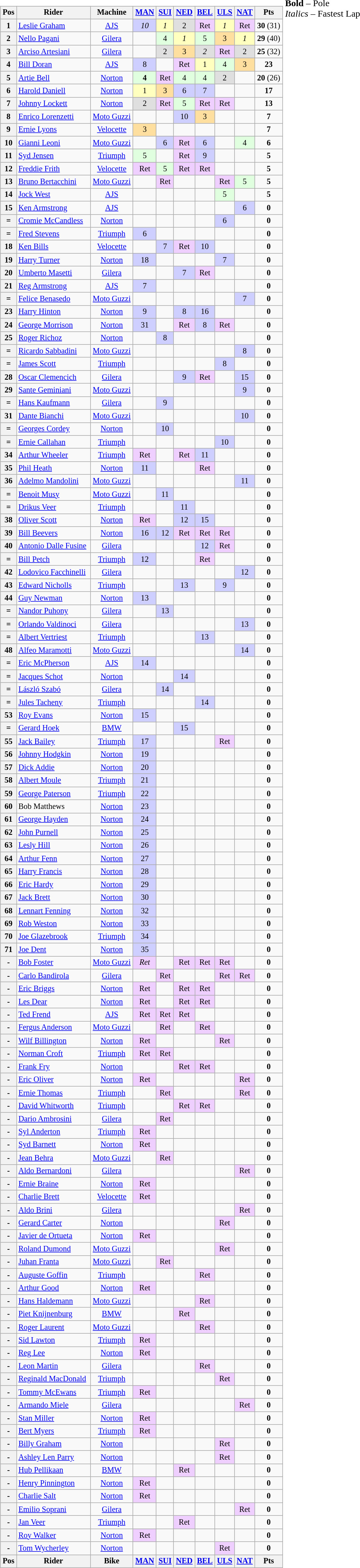<table>
<tr>
<td><br><table class="wikitable" width=100% style="font-size: 85%; text-align:center">
<tr valign="top">
<th valign="middle">Pos</th>
<th valign="middle">Rider</th>
<th valign="middle">Machine</th>
<th><a href='#'>MAN</a><br></th>
<th><a href='#'>SUI</a><br></th>
<th><a href='#'>NED</a><br></th>
<th><a href='#'>BEL</a><br></th>
<th><a href='#'>ULS</a><br></th>
<th><a href='#'>NAT</a><br></th>
<th valign="middle">Pts</th>
</tr>
<tr>
<th>1</th>
<td align="left"> <a href='#'>Leslie Graham</a></td>
<td><a href='#'>AJS</a></td>
<td style="background:#cfcfff;"><em>10</em></td>
<td style="background:#ffffbf;"><em>1</em></td>
<td style="background:#dfdfdf;">2</td>
<td style="background:#efcfff;">Ret</td>
<td style="background:#ffffbf;"><em>1</em></td>
<td style="background:#efcfff;">Ret</td>
<td><strong>30</strong> (31)</td>
</tr>
<tr>
<th>2</th>
<td align="left"> <a href='#'>Nello Pagani</a></td>
<td><a href='#'>Gilera</a></td>
<td></td>
<td style="background:#dfffdf;">4</td>
<td style="background:#ffffbf;"><em>1</em></td>
<td style="background:#dfffdf;">5</td>
<td style="background:#ffdf9f;">3</td>
<td style="background:#ffffbf;"><em>1</em></td>
<td><strong>29</strong> (40)</td>
</tr>
<tr>
<th>3</th>
<td align="left"> <a href='#'>Arciso Artesiani</a></td>
<td><a href='#'>Gilera</a></td>
<td></td>
<td style="background:#dfdfdf;">2</td>
<td style="background:#ffdf9f;">3</td>
<td style="background:#dfdfdf;"><em>2</em></td>
<td style="background:#efcfff;">Ret</td>
<td style="background:#dfdfdf;">2</td>
<td><strong>25</strong> (32)</td>
</tr>
<tr>
<th>4</th>
<td align="left"> <a href='#'>Bill Doran</a></td>
<td><a href='#'>AJS</a></td>
<td style="background:#cfcfff;">8</td>
<td></td>
<td style="background:#efcfff;">Ret</td>
<td style="background:#ffffbf;">1</td>
<td style="background:#dfffdf;">4</td>
<td style="background:#ffdf9f;">3</td>
<td><strong>23</strong></td>
</tr>
<tr>
<th>5</th>
<td align="left"> <a href='#'>Artie Bell</a></td>
<td><a href='#'>Norton</a></td>
<td style="background:#dfffdf;"><strong>4</strong></td>
<td style="background:#efcfff;">Ret</td>
<td style="background:#dfffdf;">4</td>
<td style="background:#dfffdf;">4</td>
<td style="background:#dfdfdf;">2</td>
<td></td>
<td><strong>20</strong> (26)</td>
</tr>
<tr>
<th>6</th>
<td align="left"> <a href='#'>Harold Daniell</a></td>
<td><a href='#'>Norton</a></td>
<td style="background:#ffffbf;">1</td>
<td style="background:#ffdf9f;">3</td>
<td style="background:#cfcfff;">6</td>
<td style="background:#cfcfff;">7</td>
<td></td>
<td></td>
<td><strong>17</strong></td>
</tr>
<tr>
<th>7</th>
<td align="left"> <a href='#'>Johnny Lockett</a></td>
<td><a href='#'>Norton</a></td>
<td style="background:#dfdfdf;">2</td>
<td style="background:#efcfff;">Ret</td>
<td style="background:#dfffdf;">5</td>
<td style="background:#efcfff;">Ret</td>
<td style="background:#efcfff;">Ret</td>
<td></td>
<td><strong>13</strong></td>
</tr>
<tr>
<th>8</th>
<td align="left"> <a href='#'>Enrico Lorenzetti</a></td>
<td><a href='#'>Moto Guzzi</a></td>
<td></td>
<td></td>
<td style="background:#cfcfff;">10</td>
<td style="background:#ffdf9f;">3</td>
<td></td>
<td></td>
<td><strong>7</strong></td>
</tr>
<tr>
<th>9</th>
<td align="left"> <a href='#'>Ernie Lyons</a></td>
<td><a href='#'>Velocette</a></td>
<td style="background:#ffdf9f;">3</td>
<td></td>
<td></td>
<td></td>
<td></td>
<td></td>
<td><strong>7</strong></td>
</tr>
<tr>
<th>10</th>
<td align="left"> <a href='#'>Gianni Leoni</a></td>
<td><a href='#'>Moto Guzzi</a></td>
<td></td>
<td style="background:#cfcfff;">6</td>
<td style="background:#efcfff;">Ret</td>
<td style="background:#cfcfff;">6</td>
<td></td>
<td style="background:#dfffdf;">4</td>
<td><strong>6</strong></td>
</tr>
<tr>
<th>11</th>
<td align="left"> <a href='#'>Syd Jensen</a></td>
<td><a href='#'>Triumph</a></td>
<td style="background:#dfffdf;">5</td>
<td></td>
<td style="background:#efcfff;">Ret</td>
<td style="background:#cfcfff;">9</td>
<td></td>
<td></td>
<td><strong>5</strong></td>
</tr>
<tr>
<th>12</th>
<td align="left"> <a href='#'>Freddie Frith</a></td>
<td><a href='#'>Velocette</a></td>
<td style="background:#efcfff;">Ret</td>
<td style="background:#dfffdf;">5</td>
<td style="background:#efcfff;">Ret</td>
<td style="background:#efcfff;">Ret</td>
<td></td>
<td></td>
<td><strong>5</strong></td>
</tr>
<tr>
<th>13</th>
<td align="left"> <a href='#'>Bruno Bertacchini</a></td>
<td><a href='#'>Moto Guzzi</a></td>
<td></td>
<td style="background:#efcfff;">Ret</td>
<td></td>
<td></td>
<td style="background:#efcfff;">Ret</td>
<td style="background:#dfffdf;">5</td>
<td><strong>5</strong></td>
</tr>
<tr>
<th>14</th>
<td align="left"> <a href='#'>Jock West</a></td>
<td><a href='#'>AJS</a></td>
<td></td>
<td></td>
<td></td>
<td></td>
<td style="background:#dfffdf;">5</td>
<td></td>
<td><strong>5</strong></td>
</tr>
<tr>
<th>15</th>
<td align="left"> <a href='#'>Ken Armstrong</a></td>
<td><a href='#'>AJS</a></td>
<td></td>
<td></td>
<td></td>
<td></td>
<td></td>
<td style="background:#cfcfff;">6</td>
<td><strong>0</strong></td>
</tr>
<tr>
<th>=</th>
<td align="left"> <a href='#'>Cromie McCandless</a></td>
<td><a href='#'>Norton</a></td>
<td></td>
<td></td>
<td></td>
<td></td>
<td style="background:#cfcfff;">6</td>
<td></td>
<td><strong>0</strong></td>
</tr>
<tr>
<th>=</th>
<td align="left"> <a href='#'>Fred Stevens</a></td>
<td><a href='#'>Triumph</a></td>
<td style="background:#cfcfff;">6</td>
<td></td>
<td></td>
<td></td>
<td></td>
<td></td>
<td><strong>0</strong></td>
</tr>
<tr>
<th>18</th>
<td align="left"> <a href='#'>Ken Bills</a></td>
<td><a href='#'>Velocette</a></td>
<td></td>
<td style="background:#cfcfff;">7</td>
<td style="background:#efcfff;">Ret</td>
<td style="background:#cfcfff;">10</td>
<td></td>
<td></td>
<td><strong>0</strong></td>
</tr>
<tr>
<th>19</th>
<td align="left"> <a href='#'>Harry Turner</a></td>
<td><a href='#'>Norton</a></td>
<td style="background:#cfcfff;">18</td>
<td></td>
<td></td>
<td></td>
<td style="background:#cfcfff;">7</td>
<td></td>
<td><strong>0</strong></td>
</tr>
<tr>
<th>20</th>
<td align="left"> <a href='#'>Umberto Masetti</a></td>
<td><a href='#'>Gilera</a></td>
<td></td>
<td></td>
<td style="background:#cfcfff;">7</td>
<td style="background:#efcfff;">Ret</td>
<td></td>
<td></td>
<td><strong>0</strong></td>
</tr>
<tr>
<th>21</th>
<td align="left"> <a href='#'>Reg Armstrong</a></td>
<td><a href='#'>AJS</a></td>
<td style="background:#cfcfff;">7</td>
<td></td>
<td></td>
<td></td>
<td></td>
<td></td>
<td><strong>0</strong></td>
</tr>
<tr>
<th>=</th>
<td align="left"> <a href='#'>Felice Benasedo</a></td>
<td><a href='#'>Moto Guzzi</a></td>
<td></td>
<td></td>
<td></td>
<td></td>
<td></td>
<td style="background:#cfcfff;">7</td>
<td><strong>0</strong></td>
</tr>
<tr>
<th>23</th>
<td align="left"> <a href='#'>Harry Hinton</a></td>
<td><a href='#'>Norton</a></td>
<td style="background:#cfcfff;">9</td>
<td></td>
<td style="background:#cfcfff;">8</td>
<td style="background:#cfcfff;">16</td>
<td></td>
<td></td>
<td><strong>0</strong></td>
</tr>
<tr>
<th>24</th>
<td align="left"> <a href='#'>George Morrison</a></td>
<td><a href='#'>Norton</a></td>
<td style="background:#cfcfff;">31</td>
<td></td>
<td style="background:#efcfff;">Ret</td>
<td style="background:#cfcfff;">8</td>
<td style="background:#efcfff;">Ret</td>
<td></td>
<td><strong>0</strong></td>
</tr>
<tr>
<th>25</th>
<td align="left"> <a href='#'>Roger Richoz</a></td>
<td><a href='#'>Norton</a></td>
<td></td>
<td style="background:#cfcfff;">8</td>
<td></td>
<td></td>
<td></td>
<td></td>
<td><strong>0</strong></td>
</tr>
<tr>
<th>=</th>
<td align="left"> <a href='#'>Ricardo Sabbadini</a></td>
<td><a href='#'>Moto Guzzi</a></td>
<td></td>
<td></td>
<td></td>
<td></td>
<td></td>
<td style="background:#cfcfff;">8</td>
<td><strong>0</strong></td>
</tr>
<tr>
<th>=</th>
<td align="left"> <a href='#'>James Scott</a></td>
<td><a href='#'>Triumph</a></td>
<td></td>
<td></td>
<td></td>
<td></td>
<td style="background:#cfcfff;">8</td>
<td></td>
<td><strong>0</strong></td>
</tr>
<tr>
<th>28</th>
<td align="left"> <a href='#'>Oscar Clemencich</a></td>
<td><a href='#'>Gilera</a></td>
<td></td>
<td></td>
<td style="background:#cfcfff;">9</td>
<td style="background:#efcfff;">Ret</td>
<td></td>
<td style="background:#cfcfff;">15</td>
<td><strong>0</strong></td>
</tr>
<tr>
<th>29</th>
<td align="left"> <a href='#'>Sante Geminiani</a></td>
<td><a href='#'>Moto Guzzi</a></td>
<td></td>
<td></td>
<td></td>
<td></td>
<td></td>
<td style="background:#cfcfff;">9</td>
<td><strong>0</strong></td>
</tr>
<tr>
<th>=</th>
<td align="left"> <a href='#'>Hans Kaufmann</a></td>
<td><a href='#'>Gilera</a></td>
<td></td>
<td style="background:#cfcfff;">9</td>
<td></td>
<td></td>
<td></td>
<td></td>
<td><strong>0</strong></td>
</tr>
<tr>
<th>31</th>
<td align="left"> <a href='#'>Dante Bianchi</a></td>
<td><a href='#'>Moto Guzzi</a></td>
<td></td>
<td></td>
<td></td>
<td></td>
<td></td>
<td style="background:#cfcfff;">10</td>
<td><strong>0</strong></td>
</tr>
<tr>
<th>=</th>
<td align="left"> <a href='#'>Georges Cordey</a></td>
<td><a href='#'>Norton</a></td>
<td></td>
<td style="background:#cfcfff;">10</td>
<td></td>
<td></td>
<td></td>
<td></td>
<td><strong>0</strong></td>
</tr>
<tr>
<th>=</th>
<td align="left"> <a href='#'>Ernie Callahan</a></td>
<td><a href='#'>Triumph</a></td>
<td></td>
<td></td>
<td></td>
<td></td>
<td style="background:#cfcfff;">10</td>
<td></td>
<td><strong>0</strong></td>
</tr>
<tr>
<th>34</th>
<td align="left"> <a href='#'>Arthur Wheeler</a></td>
<td><a href='#'>Triumph</a></td>
<td style="background:#efcfff;">Ret</td>
<td></td>
<td style="background:#efcfff;">Ret</td>
<td style="background:#cfcfff;">11</td>
<td></td>
<td></td>
<td><strong>0</strong></td>
</tr>
<tr>
<th>35</th>
<td align="left"> <a href='#'>Phil Heath</a></td>
<td><a href='#'>Norton</a></td>
<td style="background:#cfcfff;">11</td>
<td></td>
<td></td>
<td style="background:#efcfff;">Ret</td>
<td></td>
<td></td>
<td><strong>0</strong></td>
</tr>
<tr>
<th>36</th>
<td align="left"> <a href='#'>Adelmo Mandolini</a></td>
<td><a href='#'>Moto Guzzi</a></td>
<td></td>
<td></td>
<td></td>
<td></td>
<td></td>
<td style="background:#cfcfff;">11</td>
<td><strong>0</strong></td>
</tr>
<tr>
<th>=</th>
<td align="left"> <a href='#'>Benoit Musy</a></td>
<td><a href='#'>Moto Guzzi</a></td>
<td></td>
<td style="background:#cfcfff;">11</td>
<td></td>
<td></td>
<td></td>
<td></td>
<td><strong>0</strong></td>
</tr>
<tr>
<th>=</th>
<td align="left"> <a href='#'>Drikus Veer</a></td>
<td><a href='#'>Triumph</a></td>
<td></td>
<td></td>
<td style="background:#cfcfff;">11</td>
<td></td>
<td></td>
<td></td>
<td><strong>0</strong></td>
</tr>
<tr>
<th>38</th>
<td align="left"> <a href='#'>Oliver Scott</a></td>
<td><a href='#'>Norton</a></td>
<td style="background:#efcfff;">Ret</td>
<td></td>
<td style="background:#cfcfff;">12</td>
<td style="background:#cfcfff;">15</td>
<td></td>
<td></td>
<td><strong>0</strong></td>
</tr>
<tr>
<th>39</th>
<td align="left"> <a href='#'>Bill Beevers</a></td>
<td><a href='#'>Norton</a></td>
<td style="background:#cfcfff;">16</td>
<td style="background:#cfcfff;">12</td>
<td style="background:#efcfff;">Ret</td>
<td style="background:#efcfff;">Ret</td>
<td style="background:#efcfff;">Ret</td>
<td></td>
<td><strong>0</strong></td>
</tr>
<tr>
<th>40</th>
<td align="left"> <a href='#'>Antonio Dalle Fusine</a></td>
<td><a href='#'>Gilera</a></td>
<td></td>
<td></td>
<td></td>
<td style="background:#cfcfff;">12</td>
<td style="background:#efcfff;">Ret</td>
<td></td>
<td><strong>0</strong></td>
</tr>
<tr>
<th>=</th>
<td align="left"> <a href='#'>Bill Petch</a></td>
<td><a href='#'>Triumph</a></td>
<td style="background:#cfcfff;">12</td>
<td></td>
<td></td>
<td style="background:#efcfff;">Ret</td>
<td></td>
<td></td>
<td><strong>0</strong></td>
</tr>
<tr>
<th>42</th>
<td align="left"> <a href='#'>Lodovico Facchinelli</a></td>
<td><a href='#'>Gilera</a></td>
<td></td>
<td></td>
<td></td>
<td></td>
<td></td>
<td style="background:#cfcfff;">12</td>
<td><strong>0</strong></td>
</tr>
<tr>
<th>43</th>
<td align="left"> <a href='#'>Edward Nicholls</a></td>
<td><a href='#'>Triumph</a></td>
<td></td>
<td></td>
<td style="background:#cfcfff;">13</td>
<td></td>
<td style="background:#cfcfff;">9</td>
<td></td>
<td><strong>0</strong></td>
</tr>
<tr>
<th>44</th>
<td align="left"> <a href='#'>Guy Newman</a></td>
<td><a href='#'>Norton</a></td>
<td style="background:#cfcfff;">13</td>
<td></td>
<td></td>
<td></td>
<td></td>
<td></td>
<td><strong>0</strong></td>
</tr>
<tr>
<th>=</th>
<td align="left"> <a href='#'>Nandor Puhony</a></td>
<td><a href='#'>Gilera</a></td>
<td></td>
<td style="background:#cfcfff;">13</td>
<td></td>
<td></td>
<td></td>
<td></td>
<td><strong>0</strong></td>
</tr>
<tr>
<th>=</th>
<td align="left"> <a href='#'>Orlando Valdinoci</a></td>
<td><a href='#'>Gilera</a></td>
<td></td>
<td></td>
<td></td>
<td></td>
<td></td>
<td style="background:#cfcfff;">13</td>
<td><strong>0</strong></td>
</tr>
<tr>
<th>=</th>
<td align="left"> <a href='#'>Albert Vertriest</a></td>
<td><a href='#'>Triumph</a></td>
<td></td>
<td></td>
<td></td>
<td style="background:#cfcfff;">13</td>
<td></td>
<td></td>
<td><strong>0</strong></td>
</tr>
<tr>
<th>48</th>
<td align="left"> <a href='#'>Alfeo Maramotti</a></td>
<td><a href='#'>Moto Guzzi</a></td>
<td></td>
<td></td>
<td></td>
<td></td>
<td></td>
<td style="background:#cfcfff;">14</td>
<td><strong>0</strong></td>
</tr>
<tr>
<th>=</th>
<td align="left"> <a href='#'>Eric McPherson</a></td>
<td><a href='#'>AJS</a></td>
<td style="background:#cfcfff;">14</td>
<td></td>
<td></td>
<td></td>
<td></td>
<td></td>
<td><strong>0</strong></td>
</tr>
<tr>
<th>=</th>
<td align="left"> <a href='#'>Jacques Schot</a></td>
<td><a href='#'>Norton</a></td>
<td></td>
<td></td>
<td style="background:#cfcfff;">14</td>
<td></td>
<td></td>
<td></td>
<td><strong>0</strong></td>
</tr>
<tr>
<th>=</th>
<td align="left"> <a href='#'>László Szabó</a></td>
<td><a href='#'>Gilera</a></td>
<td></td>
<td style="background:#cfcfff;">14</td>
<td></td>
<td></td>
<td></td>
<td></td>
<td><strong>0</strong></td>
</tr>
<tr>
<th>=</th>
<td align="left"> <a href='#'>Jules Tacheny</a></td>
<td><a href='#'>Triumph</a></td>
<td></td>
<td></td>
<td></td>
<td style="background:#cfcfff;">14</td>
<td></td>
<td></td>
<td><strong>0</strong></td>
</tr>
<tr>
<th>53</th>
<td align="left"> <a href='#'>Roy Evans</a></td>
<td><a href='#'>Norton</a></td>
<td style="background:#cfcfff;">15</td>
<td></td>
<td></td>
<td></td>
<td></td>
<td></td>
<td><strong>0</strong></td>
</tr>
<tr>
<th>=</th>
<td align="left"> <a href='#'>Gerard Hoek</a></td>
<td><a href='#'>BMW</a></td>
<td></td>
<td></td>
<td style="background:#cfcfff;">15</td>
<td></td>
<td></td>
<td></td>
<td><strong>0</strong></td>
</tr>
<tr>
<th>55</th>
<td align="left"> <a href='#'>Jack Bailey</a></td>
<td><a href='#'>Triumph</a></td>
<td style="background:#cfcfff;">17</td>
<td></td>
<td></td>
<td></td>
<td style="background:#efcfff;">Ret</td>
<td></td>
<td><strong>0</strong></td>
</tr>
<tr>
<th>56</th>
<td align="left"> <a href='#'>Johnny Hodgkin</a></td>
<td><a href='#'>Norton</a></td>
<td style="background:#cfcfff;">19</td>
<td></td>
<td></td>
<td></td>
<td></td>
<td></td>
<td><strong>0</strong></td>
</tr>
<tr>
<th>57</th>
<td align="left"> <a href='#'>Dick Addie</a></td>
<td><a href='#'>Norton</a></td>
<td style="background:#cfcfff;">20</td>
<td></td>
<td></td>
<td></td>
<td></td>
<td></td>
<td><strong>0</strong></td>
</tr>
<tr>
<th>58</th>
<td align="left"> <a href='#'>Albert Moule</a></td>
<td><a href='#'>Triumph</a></td>
<td style="background:#cfcfff;">21</td>
<td></td>
<td></td>
<td></td>
<td></td>
<td></td>
<td><strong>0</strong></td>
</tr>
<tr>
<th>59</th>
<td align="left"> <a href='#'>George Paterson</a></td>
<td><a href='#'>Triumph</a></td>
<td style="background:#cfcfff;">22</td>
<td></td>
<td></td>
<td></td>
<td></td>
<td></td>
<td><strong>0</strong></td>
</tr>
<tr>
<th>60</th>
<td align="left"> Bob Matthews</td>
<td><a href='#'>Norton</a></td>
<td style="background:#cfcfff;">23</td>
<td></td>
<td></td>
<td></td>
<td></td>
<td></td>
<td><strong>0</strong></td>
</tr>
<tr>
<th>61</th>
<td align="left"> <a href='#'>George Hayden</a></td>
<td><a href='#'>Norton</a></td>
<td style="background:#cfcfff;">24</td>
<td></td>
<td></td>
<td></td>
<td></td>
<td></td>
<td><strong>0</strong></td>
</tr>
<tr>
<th>62</th>
<td align="left"> <a href='#'>John Purnell</a></td>
<td><a href='#'>Norton</a></td>
<td style="background:#cfcfff;">25</td>
<td></td>
<td></td>
<td></td>
<td></td>
<td></td>
<td><strong>0</strong></td>
</tr>
<tr>
<th>63</th>
<td align="left"> <a href='#'>Lesly Hill</a></td>
<td><a href='#'>Norton</a></td>
<td style="background:#cfcfff;">26</td>
<td></td>
<td></td>
<td></td>
<td></td>
<td></td>
<td><strong>0</strong></td>
</tr>
<tr>
<th>64</th>
<td align="left"> <a href='#'>Arthur Fenn</a></td>
<td><a href='#'>Norton</a></td>
<td style="background:#cfcfff;">27</td>
<td></td>
<td></td>
<td></td>
<td></td>
<td></td>
<td><strong>0</strong></td>
</tr>
<tr>
<th>65</th>
<td align="left"> <a href='#'>Harry Francis</a></td>
<td><a href='#'>Norton</a></td>
<td style="background:#cfcfff;">28</td>
<td></td>
<td></td>
<td></td>
<td></td>
<td></td>
<td><strong>0</strong></td>
</tr>
<tr>
<th>66</th>
<td align="left"> <a href='#'>Eric Hardy</a></td>
<td><a href='#'>Norton</a></td>
<td style="background:#cfcfff;">29</td>
<td></td>
<td></td>
<td></td>
<td></td>
<td></td>
<td><strong>0</strong></td>
</tr>
<tr>
<th>67</th>
<td align="left"> <a href='#'>Jack Brett</a></td>
<td><a href='#'>Norton</a></td>
<td style="background:#cfcfff;">30</td>
<td></td>
<td></td>
<td></td>
<td></td>
<td></td>
<td><strong>0</strong></td>
</tr>
<tr>
<th>68</th>
<td align="left"> <a href='#'>Lennart Fenning</a></td>
<td><a href='#'>Norton</a></td>
<td style="background:#cfcfff;">32</td>
<td></td>
<td></td>
<td></td>
<td></td>
<td></td>
<td><strong>0</strong></td>
</tr>
<tr>
<th>69</th>
<td align="left"> <a href='#'>Rob Weston</a></td>
<td><a href='#'>Norton</a></td>
<td style="background:#cfcfff;">33</td>
<td></td>
<td></td>
<td></td>
<td></td>
<td></td>
<td><strong>0</strong></td>
</tr>
<tr>
<th>70</th>
<td align="left"> <a href='#'>Joe Glazebrook</a></td>
<td><a href='#'>Triumph</a></td>
<td style="background:#cfcfff;">34</td>
<td></td>
<td></td>
<td></td>
<td></td>
<td></td>
<td><strong>0</strong></td>
</tr>
<tr>
<th>71</th>
<td align="left"> <a href='#'>Joe Dent</a></td>
<td><a href='#'>Norton</a></td>
<td style="background:#cfcfff;">35</td>
<td></td>
<td></td>
<td></td>
<td></td>
<td></td>
<td><strong>0</strong></td>
</tr>
<tr>
<th>-</th>
<td align="left"> <a href='#'>Bob Foster</a></td>
<td><a href='#'>Moto Guzzi</a></td>
<td style="background:#efcfff;"><em>Ret</em></td>
<td></td>
<td style="background:#efcfff;">Ret</td>
<td style="background:#efcfff;">Ret</td>
<td style="background:#efcfff;">Ret</td>
<td></td>
<td><strong>0</strong></td>
</tr>
<tr>
<th>-</th>
<td align="left"> <a href='#'>Carlo Bandirola</a></td>
<td><a href='#'>Gilera</a></td>
<td></td>
<td style="background:#efcfff;">Ret</td>
<td></td>
<td></td>
<td style="background:#efcfff;">Ret</td>
<td style="background:#efcfff;">Ret</td>
<td><strong>0</strong></td>
</tr>
<tr>
<th>-</th>
<td align="left"> <a href='#'>Eric Briggs</a></td>
<td><a href='#'>Norton</a></td>
<td style="background:#efcfff;">Ret</td>
<td></td>
<td style="background:#efcfff;">Ret</td>
<td style="background:#efcfff;">Ret</td>
<td></td>
<td></td>
<td><strong>0</strong></td>
</tr>
<tr>
<th>-</th>
<td align="left"> <a href='#'>Les Dear</a></td>
<td><a href='#'>Norton</a></td>
<td style="background:#efcfff;">Ret</td>
<td></td>
<td style="background:#efcfff;">Ret</td>
<td style="background:#efcfff;">Ret</td>
<td></td>
<td></td>
<td><strong>0</strong></td>
</tr>
<tr>
<th>-</th>
<td align="left"> <a href='#'>Ted Frend</a></td>
<td><a href='#'>AJS</a></td>
<td style="background:#efcfff;">Ret</td>
<td style="background:#efcfff;">Ret</td>
<td style="background:#efcfff;">Ret</td>
<td></td>
<td></td>
<td></td>
<td><strong>0</strong></td>
</tr>
<tr>
<th>-</th>
<td align="left"> <a href='#'>Fergus Anderson</a></td>
<td><a href='#'>Moto Guzzi</a></td>
<td></td>
<td style="background:#efcfff;">Ret</td>
<td></td>
<td style="background:#efcfff;">Ret</td>
<td></td>
<td></td>
<td><strong>0</strong></td>
</tr>
<tr>
<th>-</th>
<td align="left"> <a href='#'>Wilf Billington</a></td>
<td><a href='#'>Norton</a></td>
<td style="background:#efcfff;">Ret</td>
<td></td>
<td></td>
<td></td>
<td style="background:#efcfff;">Ret</td>
<td></td>
<td><strong>0</strong></td>
</tr>
<tr>
<th>-</th>
<td align="left"> <a href='#'>Norman Croft</a></td>
<td><a href='#'>Triumph</a></td>
<td style="background:#efcfff;">Ret</td>
<td style="background:#efcfff;">Ret</td>
<td></td>
<td></td>
<td></td>
<td></td>
<td><strong>0</strong></td>
</tr>
<tr>
<th>-</th>
<td align="left"> <a href='#'>Frank Fry</a></td>
<td><a href='#'>Norton</a></td>
<td></td>
<td></td>
<td style="background:#efcfff;">Ret</td>
<td style="background:#efcfff;">Ret</td>
<td></td>
<td></td>
<td><strong>0</strong></td>
</tr>
<tr>
<th>-</th>
<td align="left"> <a href='#'>Eric Oliver</a></td>
<td><a href='#'>Norton</a></td>
<td style="background:#efcfff;">Ret</td>
<td></td>
<td></td>
<td></td>
<td></td>
<td style="background:#efcfff;">Ret</td>
<td><strong>0</strong></td>
</tr>
<tr>
<th>-</th>
<td align="left"> <a href='#'>Ernie Thomas</a></td>
<td><a href='#'>Triumph</a></td>
<td></td>
<td style="background:#efcfff;">Ret</td>
<td></td>
<td></td>
<td></td>
<td style="background:#efcfff;">Ret</td>
<td><strong>0</strong></td>
</tr>
<tr>
<th>-</th>
<td align="left"> <a href='#'>David Whitworth</a></td>
<td><a href='#'>Triumph</a></td>
<td></td>
<td></td>
<td style="background:#efcfff;">Ret</td>
<td style="background:#efcfff;">Ret</td>
<td></td>
<td></td>
<td><strong>0</strong></td>
</tr>
<tr>
<th>-</th>
<td align="left"> <a href='#'>Dario Ambrosini</a></td>
<td><a href='#'>Gilera</a></td>
<td></td>
<td style="background:#efcfff;">Ret</td>
<td></td>
<td></td>
<td></td>
<td></td>
<td><strong>0</strong></td>
</tr>
<tr>
<th>-</th>
<td align="left"> <a href='#'>Syl Anderton</a></td>
<td><a href='#'>Triumph</a></td>
<td style="background:#efcfff;">Ret</td>
<td></td>
<td></td>
<td></td>
<td></td>
<td></td>
<td><strong>0</strong></td>
</tr>
<tr>
<th>-</th>
<td align="left"> <a href='#'>Syd Barnett</a></td>
<td><a href='#'>Norton</a></td>
<td style="background:#efcfff;">Ret</td>
<td></td>
<td></td>
<td></td>
<td></td>
<td></td>
<td><strong>0</strong></td>
</tr>
<tr>
<th>-</th>
<td align="left"> <a href='#'>Jean Behra</a></td>
<td><a href='#'>Moto Guzzi</a></td>
<td></td>
<td style="background:#efcfff;">Ret</td>
<td></td>
<td></td>
<td></td>
<td></td>
<td><strong>0</strong></td>
</tr>
<tr>
<th>-</th>
<td align="left"> <a href='#'>Aldo Bernardoni</a></td>
<td><a href='#'>Gilera</a></td>
<td></td>
<td></td>
<td></td>
<td></td>
<td></td>
<td style="background:#efcfff;">Ret</td>
<td><strong>0</strong></td>
</tr>
<tr>
<th>-</th>
<td align="left"> <a href='#'>Ernie Braine</a></td>
<td><a href='#'>Norton</a></td>
<td style="background:#efcfff;">Ret</td>
<td></td>
<td></td>
<td></td>
<td></td>
<td></td>
<td><strong>0</strong></td>
</tr>
<tr>
<th>-</th>
<td align="left"> <a href='#'>Charlie Brett</a></td>
<td><a href='#'>Velocette</a></td>
<td style="background:#efcfff;">Ret</td>
<td></td>
<td></td>
<td></td>
<td></td>
<td></td>
<td><strong>0</strong></td>
</tr>
<tr>
<th>-</th>
<td align="left"> <a href='#'>Aldo Brini</a></td>
<td><a href='#'>Gilera</a></td>
<td></td>
<td></td>
<td></td>
<td></td>
<td></td>
<td style="background:#efcfff;">Ret</td>
<td><strong>0</strong></td>
</tr>
<tr>
<th>-</th>
<td align="left"> <a href='#'>Gerard Carter</a></td>
<td><a href='#'>Norton</a></td>
<td></td>
<td></td>
<td></td>
<td></td>
<td style="background:#efcfff;">Ret</td>
<td></td>
<td><strong>0</strong></td>
</tr>
<tr>
<th>-</th>
<td align="left"> <a href='#'>Javier de Ortueta</a></td>
<td><a href='#'>Norton</a></td>
<td style="background:#efcfff;">Ret</td>
<td></td>
<td></td>
<td></td>
<td></td>
<td></td>
<td><strong>0</strong></td>
</tr>
<tr>
<th>-</th>
<td align="left"> <a href='#'>Roland Dumond</a></td>
<td><a href='#'>Moto Guzzi</a></td>
<td></td>
<td></td>
<td></td>
<td></td>
<td style="background:#efcfff;">Ret</td>
<td></td>
<td><strong>0</strong></td>
</tr>
<tr>
<th>-</th>
<td align="left"> <a href='#'>Juhan Franta</a></td>
<td><a href='#'>Moto Guzzi</a></td>
<td></td>
<td style="background:#efcfff;">Ret</td>
<td></td>
<td></td>
<td></td>
<td></td>
<td><strong>0</strong></td>
</tr>
<tr>
<th>-</th>
<td align="left"> <a href='#'>Auguste Goffin</a></td>
<td><a href='#'>Triumph</a></td>
<td></td>
<td></td>
<td></td>
<td style="background:#efcfff;">Ret</td>
<td></td>
<td></td>
<td><strong>0</strong></td>
</tr>
<tr>
<th>-</th>
<td align="left"> <a href='#'>Arthur Good</a></td>
<td><a href='#'>Norton</a></td>
<td style="background:#efcfff;">Ret</td>
<td></td>
<td></td>
<td></td>
<td></td>
<td></td>
<td><strong>0</strong></td>
</tr>
<tr>
<th>-</th>
<td align="left"> <a href='#'>Hans Haldemann</a></td>
<td><a href='#'>Moto Guzzi</a></td>
<td></td>
<td></td>
<td></td>
<td style="background:#efcfff;">Ret</td>
<td></td>
<td></td>
<td><strong>0</strong></td>
</tr>
<tr>
<th>-</th>
<td align="left"> <a href='#'>Piet Knijnenburg</a></td>
<td><a href='#'>BMW</a></td>
<td></td>
<td></td>
<td style="background:#efcfff;">Ret</td>
<td></td>
<td></td>
<td></td>
<td><strong>0</strong></td>
</tr>
<tr>
<th>-</th>
<td align="left"> <a href='#'>Roger Laurent</a></td>
<td><a href='#'>Moto Guzzi</a></td>
<td></td>
<td></td>
<td></td>
<td style="background:#efcfff;">Ret</td>
<td></td>
<td></td>
<td><strong>0</strong></td>
</tr>
<tr>
<th>-</th>
<td align="left"> <a href='#'>Sid Lawton</a></td>
<td><a href='#'>Triumph</a></td>
<td style="background:#efcfff;">Ret</td>
<td></td>
<td></td>
<td></td>
<td></td>
<td></td>
<td><strong>0</strong></td>
</tr>
<tr>
<th>-</th>
<td align="left"> <a href='#'>Reg Lee</a></td>
<td><a href='#'>Norton</a></td>
<td style="background:#efcfff;">Ret</td>
<td></td>
<td></td>
<td></td>
<td></td>
<td></td>
<td><strong>0</strong></td>
</tr>
<tr>
<th>-</th>
<td align="left"> <a href='#'>Leon Martin</a></td>
<td><a href='#'>Gilera</a></td>
<td></td>
<td></td>
<td></td>
<td style="background:#efcfff;">Ret</td>
<td></td>
<td></td>
<td><strong>0</strong></td>
</tr>
<tr>
<th>-</th>
<td align="left"> <a href='#'>Reginald MacDonald</a></td>
<td><a href='#'>Triumph</a></td>
<td></td>
<td></td>
<td></td>
<td></td>
<td style="background:#efcfff;">Ret</td>
<td></td>
<td><strong>0</strong></td>
</tr>
<tr>
<th>-</th>
<td align="left"> <a href='#'>Tommy McEwans</a></td>
<td><a href='#'>Triumph</a></td>
<td style="background:#efcfff;">Ret</td>
<td></td>
<td></td>
<td></td>
<td></td>
<td></td>
<td><strong>0</strong></td>
</tr>
<tr>
<th>-</th>
<td align="left"> <a href='#'>Armando Miele</a></td>
<td><a href='#'>Gilera</a></td>
<td></td>
<td></td>
<td></td>
<td></td>
<td></td>
<td style="background:#efcfff;">Ret</td>
<td><strong>0</strong></td>
</tr>
<tr>
<th>-</th>
<td align="left"> <a href='#'>Stan Miller</a></td>
<td><a href='#'>Norton</a></td>
<td style="background:#efcfff;">Ret</td>
<td></td>
<td></td>
<td></td>
<td></td>
<td></td>
<td><strong>0</strong></td>
</tr>
<tr>
<th>-</th>
<td align="left"> <a href='#'>Bert Myers</a></td>
<td><a href='#'>Triumph</a></td>
<td style="background:#efcfff;">Ret</td>
<td></td>
<td></td>
<td></td>
<td></td>
<td></td>
<td><strong>0</strong></td>
</tr>
<tr>
<th>-</th>
<td align="left"> <a href='#'>Billy Graham</a></td>
<td><a href='#'>Norton</a></td>
<td></td>
<td></td>
<td></td>
<td></td>
<td style="background:#efcfff;">Ret</td>
<td></td>
<td><strong>0</strong></td>
</tr>
<tr>
<th>-</th>
<td align="left"> <a href='#'>Ashley Len Parry</a></td>
<td><a href='#'>Norton</a></td>
<td></td>
<td></td>
<td></td>
<td></td>
<td style="background:#efcfff;">Ret</td>
<td></td>
<td><strong>0</strong></td>
</tr>
<tr>
<th>-</th>
<td align="left"> <a href='#'>Hub Pellikaan</a></td>
<td><a href='#'>BMW</a></td>
<td></td>
<td></td>
<td style="background:#efcfff;">Ret</td>
<td></td>
<td></td>
<td></td>
<td><strong>0</strong></td>
</tr>
<tr>
<th>-</th>
<td align="left"> <a href='#'>Henry Pinnington</a></td>
<td><a href='#'>Norton</a></td>
<td style="background:#efcfff;">Ret</td>
<td></td>
<td></td>
<td></td>
<td></td>
<td></td>
<td><strong>0</strong></td>
</tr>
<tr>
<th>-</th>
<td align="left"> <a href='#'>Charlie Salt</a></td>
<td><a href='#'>Norton</a></td>
<td style="background:#efcfff;">Ret</td>
<td></td>
<td></td>
<td></td>
<td></td>
<td></td>
<td><strong>0</strong></td>
</tr>
<tr>
<th>-</th>
<td align="left"> <a href='#'>Emilio Soprani</a></td>
<td><a href='#'>Gilera</a></td>
<td></td>
<td></td>
<td></td>
<td></td>
<td></td>
<td style="background:#efcfff;">Ret</td>
<td><strong>0</strong></td>
</tr>
<tr>
<th>-</th>
<td align="left"> <a href='#'>Jan Veer</a></td>
<td><a href='#'>Triumph</a></td>
<td></td>
<td></td>
<td style="background:#efcfff;">Ret</td>
<td></td>
<td></td>
<td></td>
<td><strong>0</strong></td>
</tr>
<tr>
<th>-</th>
<td align="left"> <a href='#'>Roy Walker</a></td>
<td><a href='#'>Norton</a></td>
<td style="background:#efcfff;">Ret</td>
<td></td>
<td></td>
<td></td>
<td></td>
<td></td>
<td><strong>0</strong></td>
</tr>
<tr>
<th>-</th>
<td align="left"> <a href='#'>Tom Wycherley</a></td>
<td><a href='#'>Norton</a></td>
<td></td>
<td></td>
<td></td>
<td></td>
<td style="background:#efcfff;">Ret</td>
<td></td>
<td><strong>0</strong></td>
</tr>
<tr valign="top">
<th valign="middle">Pos</th>
<th valign="middle">Rider</th>
<th valign="middle">Bike</th>
<th><a href='#'>MAN</a><br></th>
<th><a href='#'>SUI</a><br></th>
<th><a href='#'>NED</a><br></th>
<th><a href='#'>BEL</a><br></th>
<th><a href='#'>ULS</a><br></th>
<th><a href='#'>NAT</a><br></th>
<th valign="middle">Pts</th>
</tr>
</table>
</td>
<td valign="top"><br>
<span><strong>Bold</strong> – Pole<br>
<em>Italics</em> – Fastest Lap</span></td>
</tr>
</table>
